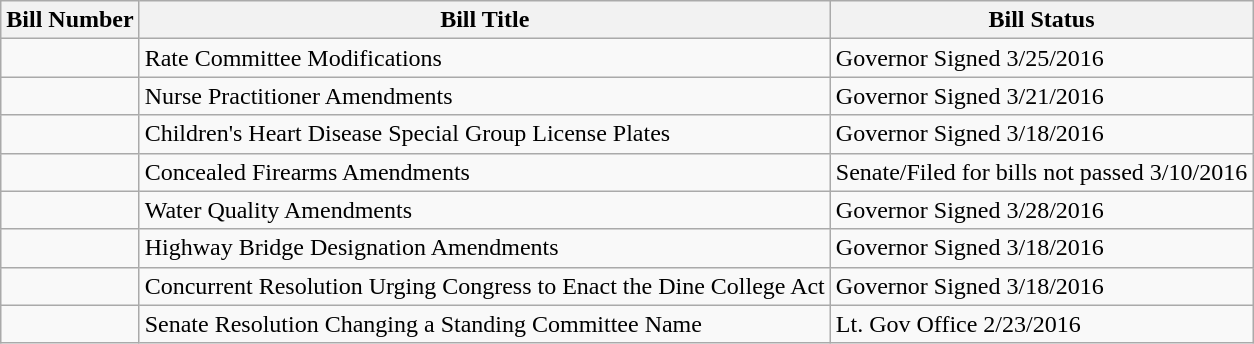<table class="wikitable">
<tr>
<th>Bill Number</th>
<th>Bill Title</th>
<th>Bill Status</th>
</tr>
<tr>
<td></td>
<td>Rate Committee Modifications</td>
<td>Governor Signed 3/25/2016</td>
</tr>
<tr>
<td></td>
<td>Nurse Practitioner Amendments</td>
<td>Governor Signed 3/21/2016</td>
</tr>
<tr>
<td></td>
<td>Children's Heart Disease Special Group License Plates</td>
<td>Governor Signed 3/18/2016</td>
</tr>
<tr>
<td></td>
<td>Concealed Firearms Amendments</td>
<td>Senate/Filed for bills not passed 3/10/2016</td>
</tr>
<tr>
<td></td>
<td>Water Quality Amendments</td>
<td>Governor Signed 3/28/2016</td>
</tr>
<tr>
<td></td>
<td>Highway Bridge Designation Amendments</td>
<td>Governor Signed 3/18/2016</td>
</tr>
<tr>
<td></td>
<td>Concurrent Resolution Urging Congress to Enact the Dine College Act</td>
<td>Governor Signed 3/18/2016</td>
</tr>
<tr>
<td></td>
<td>Senate Resolution Changing a Standing Committee Name</td>
<td>Lt. Gov Office 2/23/2016</td>
</tr>
</table>
